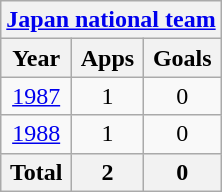<table class="wikitable" style="text-align:center">
<tr>
<th colspan=3><a href='#'>Japan national team</a></th>
</tr>
<tr>
<th>Year</th>
<th>Apps</th>
<th>Goals</th>
</tr>
<tr>
<td><a href='#'>1987</a></td>
<td>1</td>
<td>0</td>
</tr>
<tr>
<td><a href='#'>1988</a></td>
<td>1</td>
<td>0</td>
</tr>
<tr>
<th>Total</th>
<th>2</th>
<th>0</th>
</tr>
</table>
